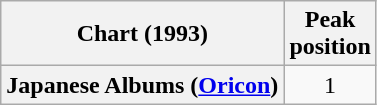<table class="wikitable plainrowheaders" style="text-align:center">
<tr>
<th scope="col">Chart (1993)</th>
<th scope="col">Peak<br> position</th>
</tr>
<tr>
<th scope="row">Japanese Albums (<a href='#'>Oricon</a>)</th>
<td>1</td>
</tr>
</table>
